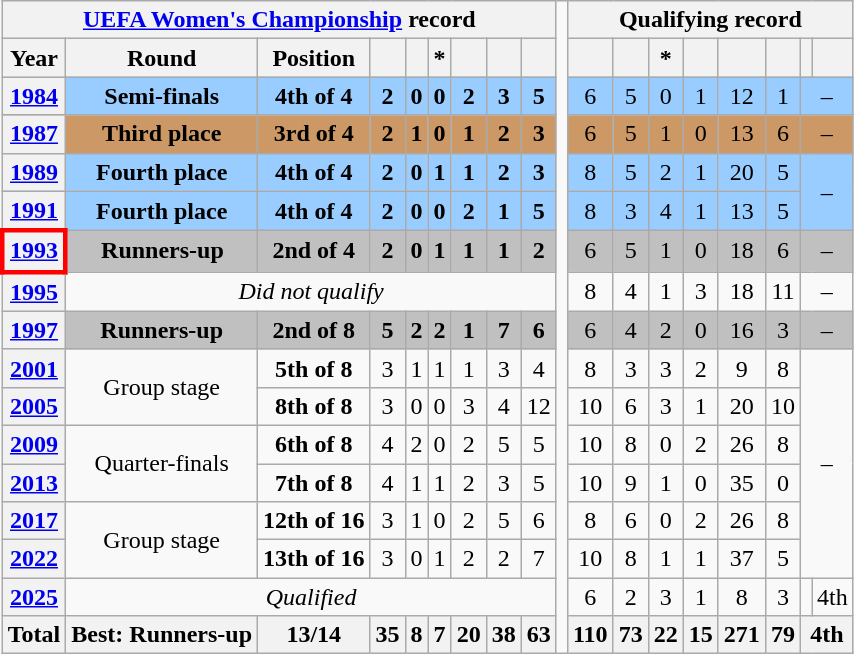<table class="wikitable" style="text-align: center;">
<tr>
<th colspan="9"><a href='#'>UEFA Women's Championship</a> record</th>
<td rowspan=99></td>
<th colspan=8>Qualifying record</th>
</tr>
<tr>
<th>Year</th>
<th>Round</th>
<th>Position</th>
<th></th>
<th></th>
<th>*</th>
<th></th>
<th></th>
<th><br></th>
<th></th>
<th></th>
<th>*</th>
<th></th>
<th></th>
<th></th>
<th></th>
<th></th>
</tr>
<tr style="background:#9acdff">
<th> <a href='#'>1984</a></th>
<td><strong>Semi-finals</strong></td>
<td><strong>4th of 4</strong></td>
<td><strong>2</strong></td>
<td><strong>0</strong></td>
<td><strong>0</strong></td>
<td><strong>2</strong></td>
<td><strong>3</strong></td>
<td><strong>5</strong></td>
<td>6</td>
<td>5</td>
<td>0</td>
<td>1</td>
<td>12</td>
<td>1</td>
<td colspan=2>–</td>
</tr>
<tr style="background:#cc9966;">
<th> <a href='#'>1987</a></th>
<td><strong>Third place</strong></td>
<td><strong>3rd of 4</strong></td>
<td><strong>2</strong></td>
<td><strong>1</strong></td>
<td><strong>0</strong></td>
<td><strong>1</strong></td>
<td><strong>2</strong></td>
<td><strong>3</strong></td>
<td>6</td>
<td>5</td>
<td>1</td>
<td>0</td>
<td>13</td>
<td>6</td>
<td colspan=2>–</td>
</tr>
<tr style="background:#9acdff">
<th> <a href='#'>1989</a></th>
<td><strong>Fourth place</strong></td>
<td><strong>4th of 4</strong></td>
<td><strong>2</strong></td>
<td><strong>0</strong></td>
<td><strong>1</strong></td>
<td><strong>1</strong></td>
<td><strong>2</strong></td>
<td><strong>3</strong></td>
<td>8</td>
<td>5</td>
<td>2</td>
<td>1</td>
<td>20</td>
<td>5</td>
<td colspan=2 rowspan=2>–</td>
</tr>
<tr style="background:#9acdff">
<th> <a href='#'>1991</a></th>
<td><strong>Fourth place</strong></td>
<td><strong>4th of 4</strong></td>
<td><strong>2</strong></td>
<td><strong>0</strong></td>
<td><strong>0</strong></td>
<td><strong>2</strong></td>
<td><strong>1</strong></td>
<td><strong>5</strong></td>
<td>8</td>
<td>3</td>
<td>4</td>
<td>1</td>
<td>13</td>
<td>5</td>
</tr>
<tr style="background:Silver;">
<th style="border: 3px solid red" scope="row"> <a href='#'>1993</a></th>
<td><strong>Runners-up</strong></td>
<td><strong>2nd of 4</strong></td>
<td><strong>2</strong></td>
<td><strong>0</strong></td>
<td><strong>1</strong></td>
<td><strong>1</strong></td>
<td><strong>1</strong></td>
<td><strong>2</strong></td>
<td>6</td>
<td>5</td>
<td>1</td>
<td>0</td>
<td>18</td>
<td>6</td>
<td colspan=2>–</td>
</tr>
<tr>
<th> <a href='#'>1995</a></th>
<td colspan="8"><em>Did not qualify</em></td>
<td>8</td>
<td>4</td>
<td>1</td>
<td>3</td>
<td>18</td>
<td>11</td>
<td colspan=2>–</td>
</tr>
<tr style="background:Silver;">
<th> <a href='#'>1997</a></th>
<td><strong>Runners-up</strong></td>
<td><strong>2nd of 8</strong></td>
<td><strong>5</strong></td>
<td><strong>2</strong></td>
<td><strong>2</strong></td>
<td><strong>1</strong></td>
<td><strong>7</strong></td>
<td><strong>6</strong></td>
<td>6</td>
<td>4</td>
<td>2</td>
<td>0</td>
<td>16</td>
<td>3</td>
<td colspan=2>–</td>
</tr>
<tr>
<th> <a href='#'>2001</a></th>
<td rowspan="2">Group stage</td>
<td><strong>5th of 8</strong></td>
<td>3</td>
<td>1</td>
<td>1</td>
<td>1</td>
<td>3</td>
<td>4</td>
<td>8</td>
<td>3</td>
<td>3</td>
<td>2</td>
<td>9</td>
<td>8</td>
<td colspan=2 rowspan=6>–</td>
</tr>
<tr>
<th> <a href='#'>2005</a></th>
<td><strong>8th of 8</strong></td>
<td>3</td>
<td>0</td>
<td>0</td>
<td>3</td>
<td>4</td>
<td>12</td>
<td>10</td>
<td>6</td>
<td>3</td>
<td>1</td>
<td>20</td>
<td>10</td>
</tr>
<tr>
<th> <a href='#'>2009</a></th>
<td rowspan="2">Quarter-finals</td>
<td><strong>6th of 8</strong></td>
<td>4</td>
<td>2</td>
<td>0</td>
<td>2</td>
<td>5</td>
<td>5</td>
<td>10</td>
<td>8</td>
<td>0</td>
<td>2</td>
<td>26</td>
<td>8</td>
</tr>
<tr>
<th> <a href='#'>2013</a></th>
<td><strong>7th of 8</strong></td>
<td>4</td>
<td>1</td>
<td>1</td>
<td>2</td>
<td>3</td>
<td>5</td>
<td>10</td>
<td>9</td>
<td>1</td>
<td>0</td>
<td>35</td>
<td>0</td>
</tr>
<tr>
<th> <a href='#'>2017</a></th>
<td rowspan="2">Group stage</td>
<td><strong>12th of 16</strong></td>
<td>3</td>
<td>1</td>
<td>0</td>
<td>2</td>
<td>5</td>
<td>6</td>
<td>8</td>
<td>6</td>
<td>0</td>
<td>2</td>
<td>26</td>
<td>8</td>
</tr>
<tr>
<th> <a href='#'>2022</a></th>
<td><strong>13th of 16</strong></td>
<td>3</td>
<td>0</td>
<td>1</td>
<td>2</td>
<td>2</td>
<td>7</td>
<td>10</td>
<td>8</td>
<td>1</td>
<td>1</td>
<td>37</td>
<td>5</td>
</tr>
<tr>
<th> <a href='#'>2025</a></th>
<td colspan="8"><em>Qualified</em></td>
<td>6</td>
<td>2</td>
<td>3</td>
<td>1</td>
<td>8</td>
<td>3</td>
<td></td>
<td>4th</td>
</tr>
<tr>
<th>Total</th>
<th>Best: Runners-up</th>
<th>13/14</th>
<th>35</th>
<th>8</th>
<th>7</th>
<th>20</th>
<th>38</th>
<th>63</th>
<th>110</th>
<th>73</th>
<th>22</th>
<th>15</th>
<th>271</th>
<th>79</th>
<th colspan=2>4th</th>
</tr>
</table>
